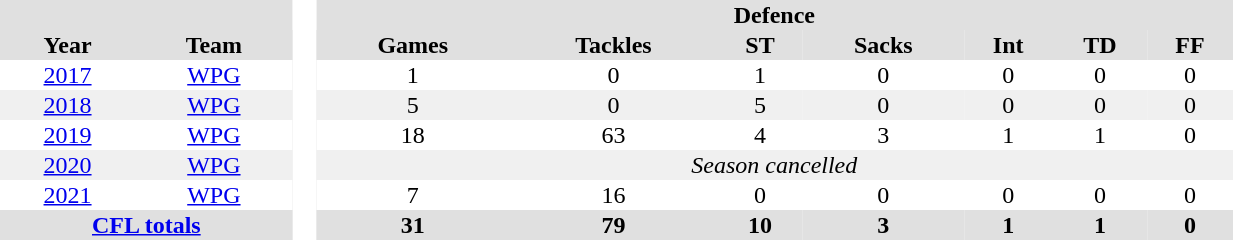<table BORDER="0" CELLPADDING="1" CELLSPACING="0" width="65%" style="text-align:center">
<tr bgcolor="#e0e0e0">
<th colspan="2"></th>
<th rowspan="100" bgcolor="#ffffff"> </th>
<th colspan="7">Defence</th>
</tr>
<tr bgcolor="#e0e0e0">
<th>Year</th>
<th>Team</th>
<th>Games</th>
<th>Tackles</th>
<th>ST</th>
<th>Sacks</th>
<th>Int</th>
<th>TD</th>
<th>FF</th>
</tr>
<tr>
<td><a href='#'>2017</a></td>
<td><a href='#'>WPG</a></td>
<td>1</td>
<td>0</td>
<td>1</td>
<td>0</td>
<td>0</td>
<td>0</td>
<td>0</td>
</tr>
<tr ALIGN="center" bgcolor="#f0f0f0">
<td><a href='#'>2018</a></td>
<td><a href='#'>WPG</a></td>
<td>5</td>
<td>0</td>
<td>5</td>
<td>0</td>
<td>0</td>
<td>0</td>
<td>0</td>
</tr>
<tr>
<td><a href='#'>2019</a></td>
<td><a href='#'>WPG</a></td>
<td>18</td>
<td>63</td>
<td>4</td>
<td>3</td>
<td>1</td>
<td>1</td>
<td>0</td>
</tr>
<tr ALIGN="center" bgcolor="#f0f0f0">
<td><a href='#'>2020</a></td>
<td><a href='#'>WPG</a></td>
<td colspan="10"><em>Season cancelled</em></td>
</tr>
<tr ALIGN="center">
<td><a href='#'>2021</a></td>
<td><a href='#'>WPG</a></td>
<td>7</td>
<td>16</td>
<td>0</td>
<td>0</td>
<td>0</td>
<td>0</td>
<td>0</td>
</tr>
<tr bgcolor="#e0e0e0">
<th colspan="2"><a href='#'>CFL totals</a></th>
<th>31</th>
<th>79</th>
<th>10</th>
<th>3</th>
<th>1</th>
<th>1</th>
<th>0</th>
</tr>
</table>
